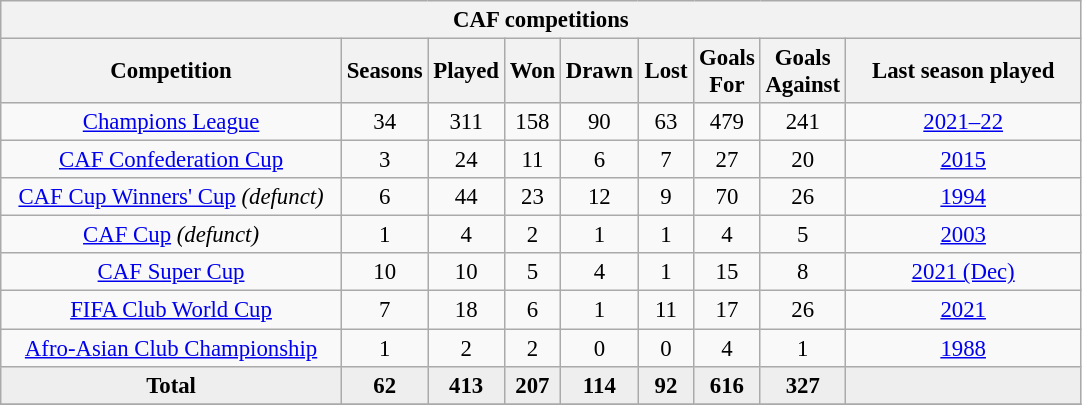<table class="wikitable" style="font-size:95%; text-align: center;">
<tr>
<th colspan="9">CAF competitions</th>
</tr>
<tr>
<th width="220">Competition</th>
<th width="30">Seasons</th>
<th width="30">Played</th>
<th width="30">Won</th>
<th width="30">Drawn</th>
<th width="30">Lost</th>
<th width="30">Goals For</th>
<th width="30">Goals Against</th>
<th width="150">Last season played</th>
</tr>
<tr>
<td><a href='#'>Champions League</a></td>
<td>34</td>
<td>311</td>
<td>158</td>
<td>90</td>
<td>63</td>
<td>479</td>
<td>241</td>
<td><a href='#'>2021–22</a></td>
</tr>
<tr>
<td><a href='#'>CAF Confederation Cup</a></td>
<td>3</td>
<td>24</td>
<td>11</td>
<td>6</td>
<td>7</td>
<td>27</td>
<td>20</td>
<td><a href='#'>2015</a></td>
</tr>
<tr>
<td><a href='#'>CAF Cup Winners' Cup</a> <em>(defunct)</em></td>
<td>6</td>
<td>44</td>
<td>23</td>
<td>12</td>
<td>9</td>
<td>70</td>
<td>26</td>
<td><a href='#'>1994</a></td>
</tr>
<tr>
<td><a href='#'>CAF Cup</a> <em>(defunct)</em></td>
<td>1</td>
<td>4</td>
<td>2</td>
<td>1</td>
<td>1</td>
<td>4</td>
<td>5</td>
<td><a href='#'>2003</a></td>
</tr>
<tr>
<td><a href='#'>CAF Super Cup</a></td>
<td>10</td>
<td>10</td>
<td>5</td>
<td>4</td>
<td>1</td>
<td>15</td>
<td>8</td>
<td><a href='#'>2021 (Dec)</a></td>
</tr>
<tr>
<td><a href='#'>FIFA Club World Cup</a></td>
<td>7</td>
<td>18</td>
<td>6</td>
<td>1</td>
<td>11</td>
<td>17</td>
<td>26</td>
<td><a href='#'>2021</a></td>
</tr>
<tr>
<td><a href='#'>Afro-Asian Club Championship</a></td>
<td>1</td>
<td>2</td>
<td>2</td>
<td>0</td>
<td>0</td>
<td>4</td>
<td>1</td>
<td><a href='#'>1988</a></td>
</tr>
<tr bgcolor=#EEEEEE>
<td><strong>Total</strong></td>
<td><strong>62</strong></td>
<td><strong>413</strong></td>
<td><strong>207</strong></td>
<td><strong>114</strong></td>
<td><strong>92</strong></td>
<td><strong>616</strong></td>
<td><strong>327</strong></td>
<td></td>
</tr>
<tr>
</tr>
</table>
